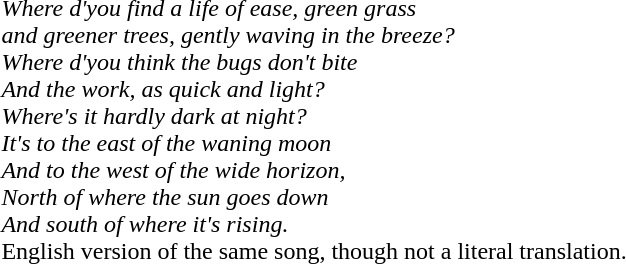<table width="100%">
<tr ---- valign="top">
<td><br></td>
<td><br><em>Where d'you find a life of ease, green grass </em><br>
<em>and greener trees, gently waving in the breeze?</em><br><em>Where d'you think the bugs don't bite</em><br>
<em>And the work, as quick and light?</em><br>
<em>Where's it hardly dark at night?</em><br><em>It's to the east of the waning moon</em><br>
<em>And to the west of the wide horizon,</em><br>
<em>North of where the sun goes down</em><br>
<em>And south of where it's rising. </em><br>
English version of the same song, though not a literal translation.</td>
</tr>
</table>
